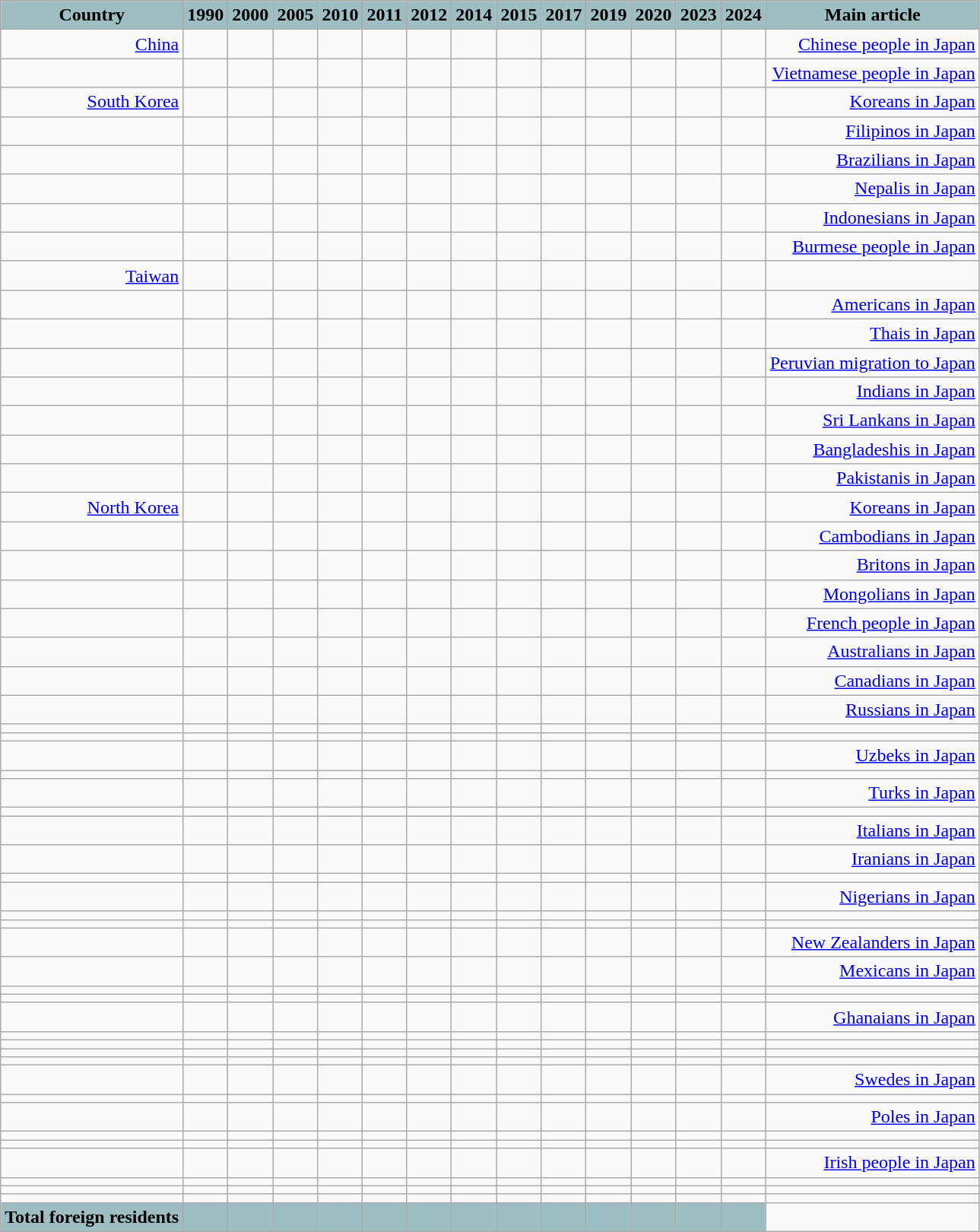<table class="wikitable sortable col1left col15left" style="text-align:right;">
<tr>
<th style="background:#9dbec3;">Country</th>
<th style="background:#9dbec3;">1990</th>
<th style="background:#9dbec3;">2000</th>
<th style="background:#9dbec3;">2005</th>
<th style="background:#9dbec3;">2010</th>
<th style="background:#9dbec3;">2011</th>
<th style="background:#9dbec3;">2012</th>
<th style="background:#9dbec3;">2014</th>
<th style="background:#9dbec3;">2015</th>
<th style="background:#9dbec3;">2017</th>
<th style="background:#9dbec3;">2019</th>
<th style="background:#9dbec3;">2020</th>
<th style="background:#9dbec3;">2023</th>
<th style="background:#9dbec3;">2024</th>
<th style="background:#9dbec3;">Main article</th>
</tr>
<tr>
<td border = "1"> <a href='#'>China</a></td>
<td></td>
<td></td>
<td></td>
<td></td>
<td></td>
<td></td>
<td></td>
<td></td>
<td></td>
<td></td>
<td></td>
<td></td>
<td></td>
<td><a href='#'>Chinese people in Japan</a></td>
</tr>
<tr>
<td border="1"></td>
<td></td>
<td></td>
<td></td>
<td></td>
<td></td>
<td></td>
<td></td>
<td></td>
<td></td>
<td></td>
<td></td>
<td></td>
<td></td>
<td><a href='#'>Vietnamese people in Japan</a></td>
</tr>
<tr>
<td border = "1"> <a href='#'>South Korea</a></td>
<td></td>
<td></td>
<td></td>
<td></td>
<td></td>
<td></td>
<td></td>
<td></td>
<td></td>
<td></td>
<td></td>
<td></td>
<td></td>
<td><a href='#'>Koreans in Japan</a></td>
</tr>
<tr>
<td border="1"></td>
<td></td>
<td></td>
<td></td>
<td></td>
<td></td>
<td></td>
<td></td>
<td></td>
<td></td>
<td></td>
<td></td>
<td></td>
<td></td>
<td><a href='#'>Filipinos in Japan</a></td>
</tr>
<tr>
<td border = "1"></td>
<td></td>
<td></td>
<td></td>
<td></td>
<td></td>
<td></td>
<td></td>
<td></td>
<td></td>
<td></td>
<td></td>
<td></td>
<td></td>
<td><a href='#'>Brazilians in Japan</a></td>
</tr>
<tr>
<td border = "1"></td>
<td></td>
<td></td>
<td></td>
<td></td>
<td></td>
<td></td>
<td></td>
<td></td>
<td></td>
<td></td>
<td></td>
<td></td>
<td></td>
<td><a href='#'>Nepalis in Japan</a></td>
</tr>
<tr>
<td border="1"></td>
<td></td>
<td></td>
<td></td>
<td></td>
<td></td>
<td></td>
<td></td>
<td></td>
<td></td>
<td></td>
<td></td>
<td></td>
<td></td>
<td><a href='#'>Indonesians in Japan</a></td>
</tr>
<tr>
<td border="1"></td>
<td></td>
<td></td>
<td></td>
<td></td>
<td></td>
<td></td>
<td></td>
<td></td>
<td></td>
<td></td>
<td></td>
<td></td>
<td></td>
<td><a href='#'>Burmese people in Japan</a></td>
</tr>
<tr>
<td border="1"> <a href='#'>Taiwan</a></td>
<td></td>
<td></td>
<td></td>
<td></td>
<td></td>
<td></td>
<td></td>
<td></td>
<td></td>
<td></td>
<td></td>
<td></td>
<td></td>
<td></td>
</tr>
<tr>
<td border="1"></td>
<td></td>
<td></td>
<td></td>
<td></td>
<td></td>
<td></td>
<td></td>
<td></td>
<td></td>
<td></td>
<td></td>
<td></td>
<td></td>
<td><a href='#'>Americans in Japan</a></td>
</tr>
<tr>
<td border="1"></td>
<td></td>
<td></td>
<td></td>
<td></td>
<td></td>
<td></td>
<td></td>
<td></td>
<td></td>
<td></td>
<td></td>
<td></td>
<td></td>
<td><a href='#'>Thais in Japan</a></td>
</tr>
<tr>
<td border="1"></td>
<td></td>
<td></td>
<td></td>
<td></td>
<td></td>
<td></td>
<td></td>
<td></td>
<td></td>
<td></td>
<td></td>
<td></td>
<td></td>
<td><a href='#'>Peruvian migration to Japan</a></td>
</tr>
<tr>
<td border="1"></td>
<td></td>
<td></td>
<td></td>
<td></td>
<td></td>
<td></td>
<td></td>
<td></td>
<td></td>
<td></td>
<td></td>
<td></td>
<td></td>
<td><a href='#'>Indians in Japan</a></td>
</tr>
<tr>
<td border = "1"></td>
<td></td>
<td></td>
<td></td>
<td></td>
<td></td>
<td></td>
<td></td>
<td></td>
<td></td>
<td></td>
<td></td>
<td></td>
<td></td>
<td><a href='#'>Sri Lankans in Japan</a></td>
</tr>
<tr>
<td border = "1"></td>
<td></td>
<td></td>
<td></td>
<td></td>
<td></td>
<td></td>
<td></td>
<td></td>
<td></td>
<td></td>
<td></td>
<td></td>
<td></td>
<td><a href='#'>Bangladeshis in Japan</a></td>
</tr>
<tr>
<td border = "1"></td>
<td></td>
<td></td>
<td></td>
<td></td>
<td></td>
<td></td>
<td></td>
<td></td>
<td></td>
<td></td>
<td></td>
<td></td>
<td></td>
<td><a href='#'>Pakistanis in Japan</a></td>
</tr>
<tr>
<td border="1"> <a href='#'>North Korea</a></td>
<td></td>
<td></td>
<td></td>
<td></td>
<td></td>
<td></td>
<td></td>
<td></td>
<td></td>
<td></td>
<td></td>
<td></td>
<td></td>
<td><a href='#'>Koreans in Japan</a></td>
</tr>
<tr>
<td border="1"></td>
<td></td>
<td></td>
<td></td>
<td></td>
<td></td>
<td></td>
<td></td>
<td></td>
<td></td>
<td></td>
<td></td>
<td></td>
<td></td>
<td><a href='#'>Cambodians in Japan</a></td>
</tr>
<tr>
<td border = "1"></td>
<td></td>
<td></td>
<td></td>
<td></td>
<td></td>
<td></td>
<td></td>
<td></td>
<td></td>
<td></td>
<td></td>
<td></td>
<td></td>
<td><a href='#'>Britons in Japan</a></td>
</tr>
<tr>
<td border="1"></td>
<td></td>
<td></td>
<td></td>
<td></td>
<td></td>
<td></td>
<td></td>
<td></td>
<td></td>
<td></td>
<td></td>
<td></td>
<td></td>
<td><a href='#'>Mongolians in Japan</a></td>
</tr>
<tr>
<td border="1"></td>
<td></td>
<td></td>
<td></td>
<td></td>
<td></td>
<td></td>
<td></td>
<td></td>
<td></td>
<td></td>
<td></td>
<td></td>
<td></td>
<td><a href='#'>French people in Japan</a></td>
</tr>
<tr>
<td border="1"></td>
<td></td>
<td></td>
<td></td>
<td></td>
<td></td>
<td></td>
<td></td>
<td></td>
<td></td>
<td></td>
<td></td>
<td></td>
<td></td>
<td><a href='#'>Australians in Japan</a></td>
</tr>
<tr>
<td border="1"></td>
<td></td>
<td></td>
<td></td>
<td></td>
<td></td>
<td></td>
<td></td>
<td></td>
<td></td>
<td></td>
<td></td>
<td></td>
<td></td>
<td><a href='#'>Canadians in Japan</a></td>
</tr>
<tr>
<td border="1"></td>
<td></td>
<td></td>
<td></td>
<td></td>
<td></td>
<td></td>
<td></td>
<td></td>
<td></td>
<td></td>
<td></td>
<td></td>
<td></td>
<td><a href='#'>Russians in Japan</a></td>
</tr>
<tr>
<td border="1"></td>
<td></td>
<td></td>
<td></td>
<td></td>
<td></td>
<td></td>
<td></td>
<td></td>
<td></td>
<td></td>
<td></td>
<td></td>
<td></td>
<td></td>
</tr>
<tr>
<td border = "1"></td>
<td></td>
<td></td>
<td></td>
<td></td>
<td></td>
<td></td>
<td></td>
<td></td>
<td></td>
<td></td>
<td></td>
<td></td>
<td></td>
<td></td>
</tr>
<tr>
<td border="1"></td>
<td></td>
<td></td>
<td></td>
<td></td>
<td></td>
<td></td>
<td></td>
<td></td>
<td></td>
<td></td>
<td></td>
<td></td>
<td></td>
<td><a href='#'>Uzbeks in Japan</a></td>
</tr>
<tr>
<td border = "1"></td>
<td></td>
<td></td>
<td></td>
<td></td>
<td></td>
<td></td>
<td></td>
<td></td>
<td></td>
<td></td>
<td></td>
<td></td>
<td></td>
<td></td>
</tr>
<tr>
<td border = "1"></td>
<td></td>
<td></td>
<td></td>
<td></td>
<td></td>
<td></td>
<td></td>
<td></td>
<td></td>
<td></td>
<td></td>
<td></td>
<td></td>
<td><a href='#'>Turks in Japan</a></td>
</tr>
<tr>
<td border="1"></td>
<td></td>
<td></td>
<td></td>
<td></td>
<td></td>
<td></td>
<td></td>
<td></td>
<td></td>
<td></td>
<td></td>
<td></td>
<td></td>
<td></td>
</tr>
<tr>
<td border = "1"></td>
<td></td>
<td></td>
<td></td>
<td></td>
<td></td>
<td></td>
<td></td>
<td></td>
<td></td>
<td></td>
<td></td>
<td></td>
<td></td>
<td><a href='#'>Italians in Japan</a></td>
</tr>
<tr>
<td border = "1"></td>
<td></td>
<td></td>
<td></td>
<td></td>
<td></td>
<td></td>
<td></td>
<td></td>
<td></td>
<td></td>
<td></td>
<td></td>
<td></td>
<td><a href='#'>Iranians in Japan</a></td>
</tr>
<tr>
<td border="1"></td>
<td></td>
<td></td>
<td></td>
<td></td>
<td></td>
<td></td>
<td></td>
<td></td>
<td></td>
<td></td>
<td></td>
<td></td>
<td></td>
<td></td>
</tr>
<tr>
<td border="1"></td>
<td></td>
<td></td>
<td></td>
<td></td>
<td></td>
<td></td>
<td></td>
<td></td>
<td></td>
<td></td>
<td></td>
<td></td>
<td></td>
<td><a href='#'>Nigerians in Japan</a></td>
</tr>
<tr>
<td border="1"></td>
<td></td>
<td></td>
<td></td>
<td></td>
<td></td>
<td></td>
<td></td>
<td></td>
<td></td>
<td></td>
<td></td>
<td></td>
<td></td>
<td></td>
</tr>
<tr>
<td border="1"></td>
<td></td>
<td></td>
<td></td>
<td></td>
<td></td>
<td></td>
<td></td>
<td></td>
<td></td>
<td></td>
<td></td>
<td></td>
<td></td>
<td></td>
</tr>
<tr>
<td border="1"></td>
<td></td>
<td></td>
<td></td>
<td></td>
<td></td>
<td></td>
<td></td>
<td></td>
<td></td>
<td></td>
<td></td>
<td></td>
<td></td>
<td><a href='#'>New Zealanders in Japan</a></td>
</tr>
<tr>
<td border="1"></td>
<td></td>
<td></td>
<td></td>
<td></td>
<td></td>
<td></td>
<td></td>
<td></td>
<td></td>
<td></td>
<td></td>
<td></td>
<td></td>
<td><a href='#'>Mexicans in Japan</a></td>
</tr>
<tr>
<td border="1"></td>
<td></td>
<td></td>
<td></td>
<td></td>
<td></td>
<td></td>
<td></td>
<td></td>
<td></td>
<td></td>
<td></td>
<td></td>
<td></td>
<td></td>
</tr>
<tr>
<td border="1"></td>
<td></td>
<td></td>
<td></td>
<td></td>
<td></td>
<td></td>
<td></td>
<td></td>
<td></td>
<td></td>
<td></td>
<td></td>
<td></td>
<td></td>
</tr>
<tr>
<td border = "1"></td>
<td></td>
<td></td>
<td></td>
<td></td>
<td></td>
<td></td>
<td></td>
<td></td>
<td></td>
<td></td>
<td></td>
<td></td>
<td></td>
<td><a href='#'>Ghanaians in Japan</a></td>
</tr>
<tr>
<td border = "1"></td>
<td></td>
<td></td>
<td></td>
<td></td>
<td></td>
<td></td>
<td></td>
<td></td>
<td></td>
<td></td>
<td></td>
<td></td>
<td></td>
<td></td>
</tr>
<tr>
<td border="1"></td>
<td></td>
<td></td>
<td></td>
<td></td>
<td></td>
<td></td>
<td></td>
<td></td>
<td></td>
<td></td>
<td></td>
<td></td>
<td></td>
<td></td>
</tr>
<tr>
<td border = "1"></td>
<td></td>
<td></td>
<td></td>
<td></td>
<td></td>
<td></td>
<td></td>
<td></td>
<td></td>
<td></td>
<td></td>
<td></td>
<td></td>
<td></td>
</tr>
<tr>
<td border="1"></td>
<td></td>
<td></td>
<td></td>
<td></td>
<td></td>
<td></td>
<td></td>
<td></td>
<td></td>
<td></td>
<td></td>
<td></td>
<td></td>
<td></td>
</tr>
<tr>
<td border="1"></td>
<td></td>
<td></td>
<td></td>
<td></td>
<td></td>
<td></td>
<td></td>
<td></td>
<td></td>
<td></td>
<td></td>
<td></td>
<td></td>
<td><a href='#'>Swedes in Japan</a></td>
</tr>
<tr>
<td border="1"></td>
<td></td>
<td></td>
<td></td>
<td></td>
<td></td>
<td></td>
<td></td>
<td></td>
<td></td>
<td></td>
<td></td>
<td></td>
<td></td>
<td></td>
</tr>
<tr>
<td border="1"></td>
<td></td>
<td></td>
<td></td>
<td></td>
<td></td>
<td></td>
<td></td>
<td></td>
<td></td>
<td></td>
<td></td>
<td></td>
<td></td>
<td><a href='#'>Poles in Japan</a></td>
</tr>
<tr>
<td border="1"></td>
<td></td>
<td></td>
<td></td>
<td></td>
<td></td>
<td></td>
<td></td>
<td></td>
<td></td>
<td></td>
<td></td>
<td></td>
<td></td>
<td></td>
</tr>
<tr>
<td border="1"></td>
<td></td>
<td></td>
<td></td>
<td></td>
<td></td>
<td></td>
<td></td>
<td></td>
<td></td>
<td></td>
<td></td>
<td></td>
<td></td>
<td></td>
</tr>
<tr>
<td border="1"></td>
<td></td>
<td></td>
<td></td>
<td></td>
<td></td>
<td></td>
<td></td>
<td></td>
<td></td>
<td></td>
<td></td>
<td></td>
<td></td>
<td><a href='#'>Irish people in Japan</a></td>
</tr>
<tr>
<td border="1"></td>
<td></td>
<td></td>
<td></td>
<td></td>
<td></td>
<td></td>
<td></td>
<td></td>
<td></td>
<td></td>
<td></td>
<td></td>
<td></td>
<td></td>
</tr>
<tr>
<td border="1"></td>
<td></td>
<td></td>
<td></td>
<td></td>
<td></td>
<td></td>
<td></td>
<td></td>
<td></td>
<td></td>
<td></td>
<td></td>
<td></td>
<td></td>
</tr>
<tr>
<td border="1"></td>
<td></td>
<td></td>
<td></td>
<td></td>
<td></td>
<td></td>
<td></td>
<td></td>
<td></td>
<td></td>
<td></td>
<td></td>
<td></td>
<td></td>
</tr>
<tr>
<td border = "1" style="background:#9DBEC3;"><strong>Total foreign residents</strong></td>
<td style="text-align:right; background:#9dbec3;"></td>
<td style="text-align:right; background:#9dbec3;"></td>
<td style="text-align:right; background:#9dbec3;"></td>
<td style="text-align:right; background:#9dbec3;"></td>
<td style="text-align:right; background:#9dbec3;"></td>
<td style="text-align:right; background:#9dbec3;"></td>
<td style="text-align:right; background:#9dbec3;"></td>
<td style="text-align:right; background:#9dbec3;"></td>
<td style="text-align:right; background:#9dbec3;"></td>
<td style="text-align:right; background:#9dbec3;"></td>
<td style="text-align:right; background:#9dbec3;"></td>
<td style="text-align:right; background:#9dbec3;"></td>
<td style="text-align:right; background:#9dbec3;"></td>
</tr>
</table>
